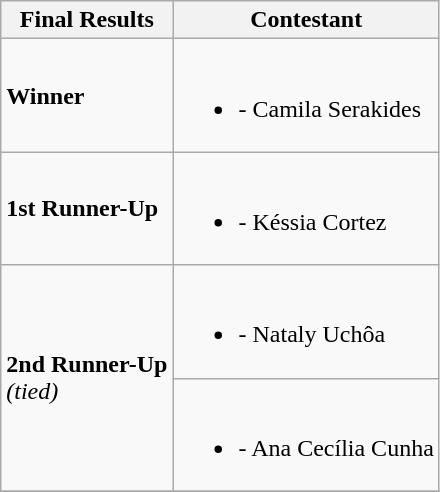<table class="wikitable">
<tr>
<th>Final Results</th>
<th>Contestant</th>
</tr>
<tr>
<td><strong>Winner</strong></td>
<td><br><ul><li><strong></strong> - Camila Serakides</li></ul></td>
</tr>
<tr>
<td><strong>1st Runner-Up</strong></td>
<td><br><ul><li><strong></strong> - Késsia Cortez</li></ul></td>
</tr>
<tr>
<td rowspan=2><strong>2nd Runner-Up</strong><br><em>(tied)</em></td>
<td><br><ul><li><strong></strong> - Nataly Uchôa</li></ul></td>
</tr>
<tr>
<td><br><ul><li><strong></strong> - Ana Cecília Cunha</li></ul></td>
</tr>
<tr>
</tr>
</table>
